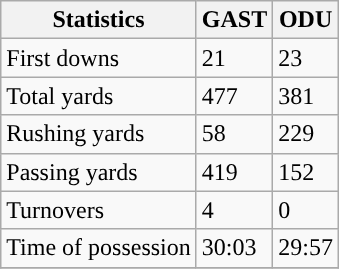<table class="wikitable" style="float: left;">
<tr>
<th>Statistics</th>
<th>GAST</th>
<th>ODU</th>
</tr>
<tr>
<td>First downs</td>
<td>21</td>
<td>23</td>
</tr>
<tr>
<td>Total yards</td>
<td>477</td>
<td>381</td>
</tr>
<tr>
<td>Rushing yards</td>
<td>58</td>
<td>229</td>
</tr>
<tr>
<td>Passing yards</td>
<td>419</td>
<td>152</td>
</tr>
<tr>
<td>Turnovers</td>
<td>4</td>
<td>0</td>
</tr>
<tr>
<td>Time of possession</td>
<td>30:03</td>
<td>29:57</td>
</tr>
<tr>
</tr>
</table>
